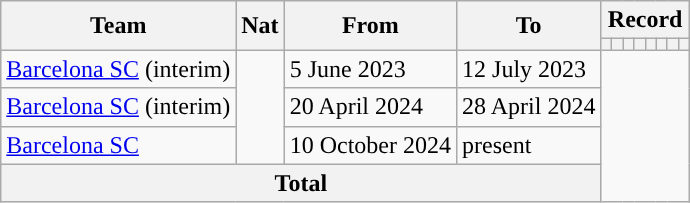<table class="wikitable" style="text-align: center">
<tr>
<th rowspan="2">Team</th>
<th rowspan="2">Nat</th>
<th rowspan="2">From</th>
<th rowspan="2">To</th>
<th colspan="8">Record</th>
</tr>
<tr>
<th></th>
<th></th>
<th></th>
<th></th>
<th></th>
<th></th>
<th></th>
<th></th>
</tr>
<tr>
<td align=left><a href='#'>Barcelona SC</a> (interim)</td>
<td rowspan="3"></td>
<td align=left>5 June 2023</td>
<td align=left>12 July 2023<br></td>
</tr>
<tr>
<td align=left><a href='#'>Barcelona SC</a> (interim)</td>
<td align=left>20 April 2024</td>
<td align=left>28 April 2024<br></td>
</tr>
<tr>
<td align=left><a href='#'>Barcelona SC</a></td>
<td align=left>10 October 2024</td>
<td align=left>present<br></td>
</tr>
<tr align=center>
<th colspan=4>Total<br></th>
</tr>
</table>
